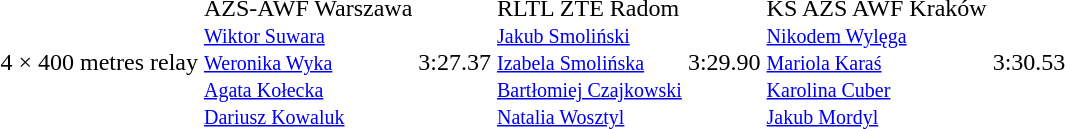<table>
<tr>
<td>4 × 400 metres relay</td>
<td>AZS-AWF Warszawa<br><small><a href='#'>Wiktor Suwara</a><br><a href='#'>Weronika Wyka</a><br><a href='#'>Agata Kołecka</a><br><a href='#'>Dariusz Kowaluk</a></small></td>
<td>3:27.37</td>
<td>RLTL ZTE Radom<br><small><a href='#'>Jakub Smoliński</a><br><a href='#'>Izabela Smolińska</a><br><a href='#'>Bartłomiej Czajkowski</a><br><a href='#'>Natalia Wosztyl</a></small></td>
<td>3:29.90</td>
<td>KS AZS AWF Kraków<br><small><a href='#'>Nikodem Wylęga</a><br><a href='#'>Mariola Karaś</a><br><a href='#'>Karolina Cuber</a><br><a href='#'>Jakub Mordyl</a></small></td>
<td>3:30.53</td>
</tr>
</table>
